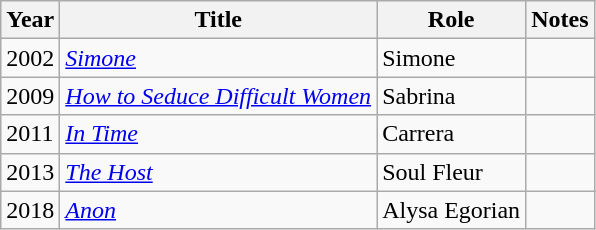<table class="wikitable sortable">
<tr>
<th>Year</th>
<th>Title</th>
<th>Role</th>
<th>Notes</th>
</tr>
<tr>
<td>2002</td>
<td><em><a href='#'>Simone</a></em></td>
<td>Simone</td>
<td></td>
</tr>
<tr>
<td>2009</td>
<td><em><a href='#'>How to Seduce Difficult Women</a></em></td>
<td>Sabrina</td>
<td></td>
</tr>
<tr>
<td>2011</td>
<td><em><a href='#'>In Time</a></em></td>
<td>Carrera</td>
<td></td>
</tr>
<tr>
<td>2013</td>
<td><em><a href='#'>The Host</a></em></td>
<td>Soul Fleur</td>
<td></td>
</tr>
<tr>
<td>2018</td>
<td><em><a href='#'>Anon</a></em></td>
<td>Alysa Egorian</td>
<td></td>
</tr>
</table>
